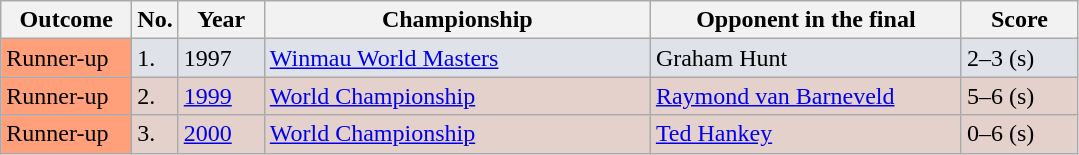<table class="wikitable">
<tr>
<th width="80">Outcome</th>
<th width="20">No.</th>
<th width="50">Year</th>
<th style="width:250px;">Championship</th>
<th style="width:200px;">Opponent in the final</th>
<th width="70">Score</th>
</tr>
<tr style="background:#dfe2e9;">
<td style="background:#ffa07a;">Runner-up</td>
<td>1.</td>
<td>1997</td>
<td><a href='#'>Winmau World Masters</a></td>
<td> Graham Hunt</td>
<td>2–3 (s)</td>
</tr>
<tr style="background:#e5d1cb;">
<td style="background:#ffa07a;">Runner-up</td>
<td>2.</td>
<td><a href='#'>1999</a></td>
<td><a href='#'>World Championship</a></td>
<td> <a href='#'>Raymond van Barneveld</a></td>
<td>5–6 (s)</td>
</tr>
<tr style="background:#e5d1cb;">
<td style="background:#ffa07a;">Runner-up</td>
<td>3.</td>
<td><a href='#'>2000</a></td>
<td><a href='#'>World Championship</a></td>
<td> <a href='#'>Ted Hankey</a></td>
<td>0–6 (s)</td>
</tr>
</table>
